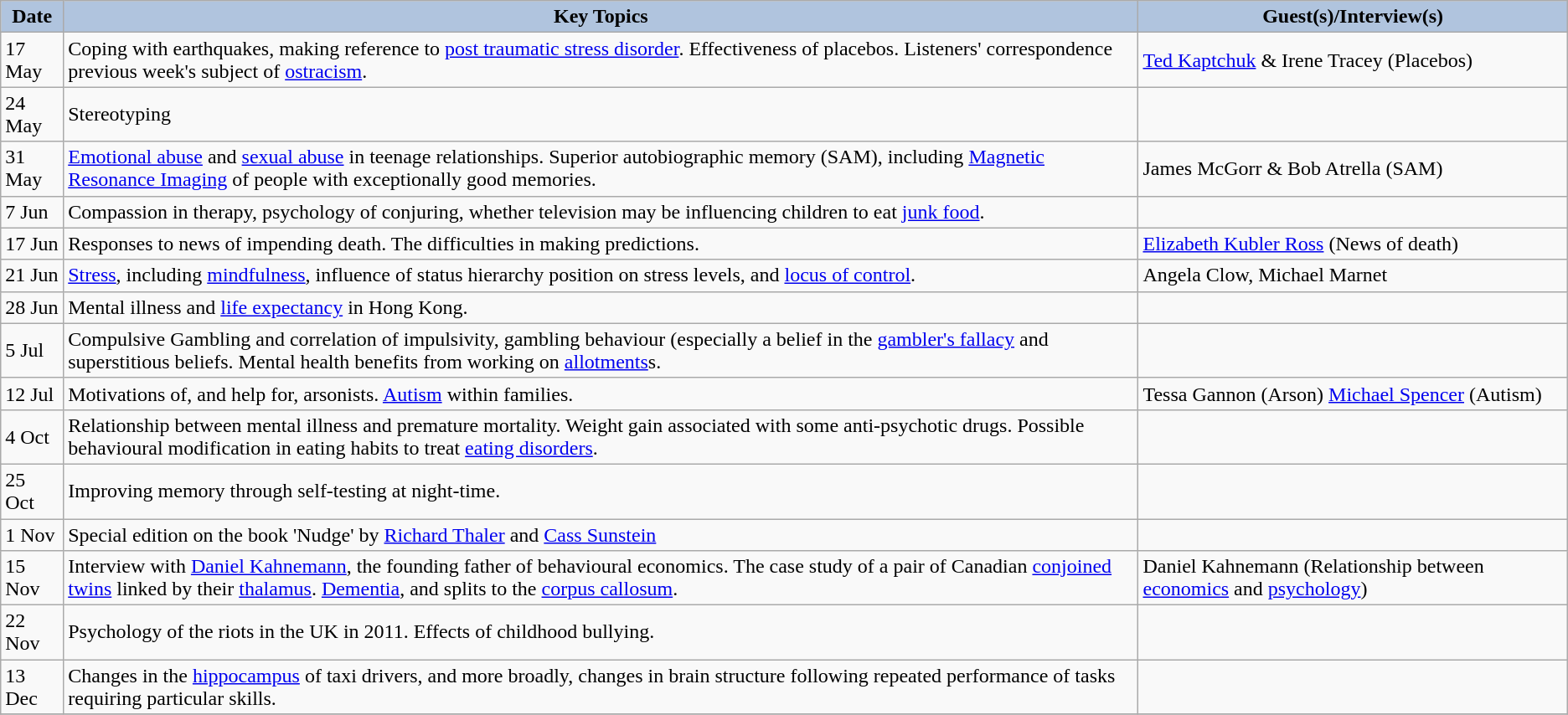<table class="wikitable">
<tr style="text-align:center;">
<th style="background:#B0C4DE;">Date</th>
<th style="background:#B0C4DE;">Key Topics</th>
<th style="background:#B0C4DE;">Guest(s)/Interview(s)</th>
</tr>
<tr>
<td>17 May</td>
<td>Coping with earthquakes, making reference to <a href='#'>post traumatic stress disorder</a>. Effectiveness of placebos. Listeners' correspondence previous week's subject of <a href='#'>ostracism</a>.</td>
<td><a href='#'>Ted Kaptchuk</a> & Irene Tracey (Placebos)</td>
</tr>
<tr>
<td>24 May</td>
<td>Stereotyping</td>
<td></td>
</tr>
<tr>
<td>31 May</td>
<td><a href='#'>Emotional abuse</a> and <a href='#'>sexual abuse</a> in teenage relationships. Superior autobiographic memory (SAM), including <a href='#'>Magnetic Resonance Imaging</a> of people with exceptionally good memories.</td>
<td>James McGorr & Bob Atrella (SAM)</td>
</tr>
<tr>
<td>7 Jun</td>
<td>Compassion in therapy, psychology of conjuring, whether television may be influencing children to eat <a href='#'>junk food</a>.</td>
<td></td>
</tr>
<tr>
<td>17 Jun</td>
<td>Responses to news of impending death. The difficulties in making predictions.</td>
<td><a href='#'>Elizabeth Kubler Ross</a> (News of death)</td>
</tr>
<tr>
<td>21 Jun</td>
<td><a href='#'>Stress</a>, including <a href='#'>mindfulness</a>, influence of status hierarchy position on stress levels, and <a href='#'>locus of control</a>.</td>
<td>Angela Clow, Michael Marnet</td>
</tr>
<tr>
<td>28 Jun</td>
<td>Mental illness and <a href='#'>life expectancy</a> in Hong Kong.</td>
<td></td>
</tr>
<tr>
<td>5 Jul</td>
<td>Compulsive Gambling and correlation of impulsivity, gambling behaviour (especially a belief in the <a href='#'>gambler's fallacy</a> and superstitious beliefs. Mental health benefits from working on <a href='#'>allotments</a>s.</td>
<td></td>
</tr>
<tr>
<td>12 Jul</td>
<td>Motivations of, and help for, arsonists. <a href='#'>Autism</a> within families.</td>
<td>Tessa Gannon (Arson) <a href='#'>Michael Spencer</a> (Autism)</td>
</tr>
<tr>
<td>4 Oct</td>
<td>Relationship between mental illness and premature mortality. Weight gain associated with some anti-psychotic drugs. Possible behavioural modification in eating habits to treat <a href='#'>eating disorders</a>.</td>
<td></td>
</tr>
<tr>
<td>25 Oct</td>
<td>Improving memory through self-testing at night-time.</td>
<td></td>
</tr>
<tr>
<td>1 Nov</td>
<td>Special edition on the book 'Nudge' by <a href='#'>Richard Thaler</a> and <a href='#'>Cass Sunstein</a></td>
<td></td>
</tr>
<tr>
<td>15 Nov</td>
<td>Interview with <a href='#'>Daniel Kahnemann</a>, the founding father of behavioural economics. The case study of a pair of Canadian <a href='#'>conjoined twins</a> linked by their <a href='#'>thalamus</a>. <a href='#'>Dementia</a>, and splits to the <a href='#'>corpus callosum</a>.</td>
<td>Daniel Kahnemann (Relationship between <a href='#'>economics</a> and <a href='#'>psychology</a>)</td>
</tr>
<tr>
<td>22 Nov</td>
<td>Psychology of the riots in the UK in 2011. Effects of childhood bullying.</td>
<td></td>
</tr>
<tr>
<td>13 Dec</td>
<td>Changes in the <a href='#'>hippocampus</a> of taxi drivers, and more broadly, changes in brain structure following repeated performance of tasks requiring particular skills.</td>
<td></td>
</tr>
<tr>
</tr>
</table>
